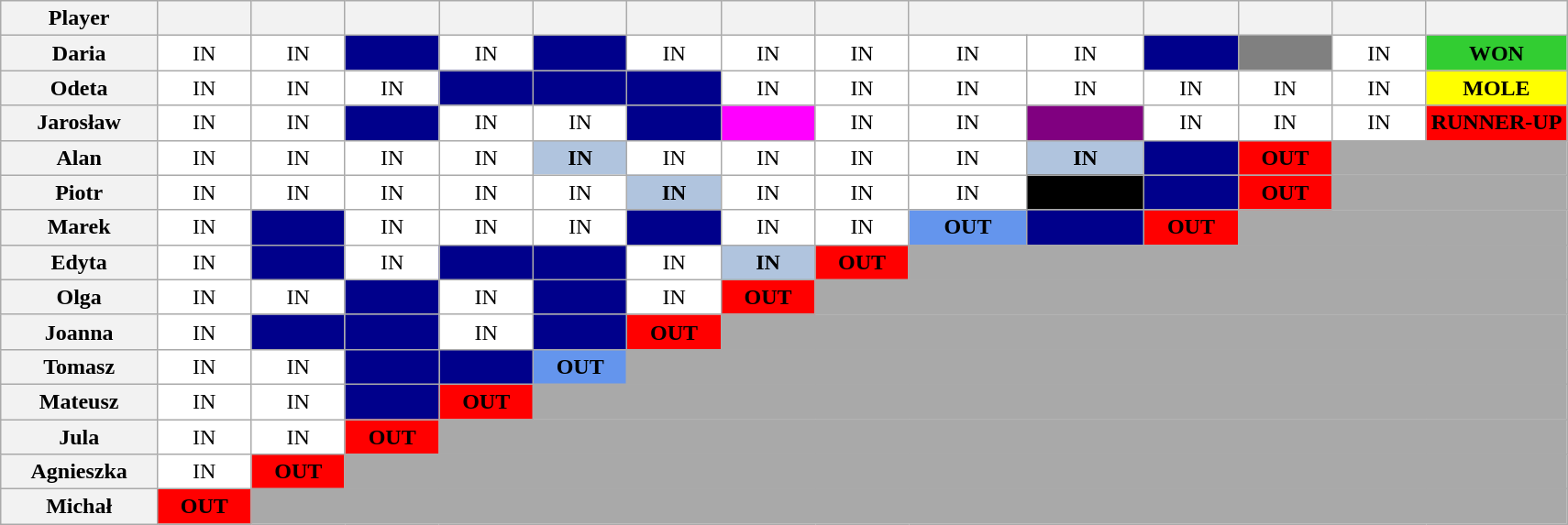<table class="wikitable" style="text-align:center">
<tr>
<th style="width:10%;">Player</th>
<th style="width:6%;"></th>
<th style="width:6%;"></th>
<th style="width:6%;"></th>
<th style="width:6%;"></th>
<th style="width:6%;"></th>
<th style="width:6%;"></th>
<th style="width:6%;"></th>
<th style="width:6%;"></th>
<th colspan=2!style="width:6%;"></th>
<th style="width:6%;"></th>
<th style="width:6%;"></th>
<th style="width:6%;"></th>
<th style="width:9%;"></th>
</tr>
<tr>
<th>Daria</th>
<td style="background:white;">IN</td>
<td style="background:white;">IN</td>
<td style="background:darkblue;"></td>
<td style="background:white;">IN</td>
<td style="background:darkblue;"></td>
<td style="background:white;">IN</td>
<td style="background:white;">IN</td>
<td style="background:white;">IN</td>
<td style="background:white;">IN</td>
<td style="background:white;">IN</td>
<td style="background:darkblue;"></td>
<td style="background:grey;"></td>
<td style="background:white;">IN</td>
<td style="background:limegreen;"><strong>WON</strong></td>
</tr>
<tr>
<th>Odeta</th>
<td style="background:white;">IN</td>
<td style="background:white;">IN</td>
<td style="background:white;">IN</td>
<td style="background:darkblue;"></td>
<td style="background:darkblue;"></td>
<td style="background:darkblue;"></td>
<td style="background:white;">IN</td>
<td style="background:white;">IN</td>
<td style="background:white;">IN</td>
<td style="background:white;">IN</td>
<td style="background:white;">IN</td>
<td style="background:white;">IN</td>
<td style="background:white;">IN</td>
<td style="background:yellow;"><strong>MOLE</strong></td>
</tr>
<tr>
<th>Jarosław</th>
<td style="background:white;">IN</td>
<td style="background:white;">IN</td>
<td style="background:darkblue;"></td>
<td style="background:white;">IN</td>
<td style="background:white;">IN</td>
<td style="background:darkblue;"></td>
<td style="background:fuchsia;"></td>
<td style="background:white;">IN</td>
<td style="background:white;">IN</td>
<td style="background:purple;"></td>
<td style="background:white;">IN</td>
<td style="background:white;">IN</td>
<td style="background:white;">IN</td>
<td style="background:red;"><strong>RUNNER-UP</strong></td>
</tr>
<tr>
<th>Alan</th>
<td style="background:white;">IN</td>
<td style="background:white;">IN</td>
<td style="background:white;">IN</td>
<td style="background:white;">IN</td>
<td style="background:lightsteelblue;"><strong>IN</strong></td>
<td style="background:white;">IN</td>
<td style="background:white;">IN</td>
<td style="background:white;">IN</td>
<td style="background:white;">IN</td>
<td style="background:lightsteelblue;"><strong>IN</strong></td>
<td style="background:darkblue;"></td>
<td style="background:red;"><strong>OUT</strong></td>
<td colspan=2 bgcolor="darkgray"></td>
</tr>
<tr>
<th>Piotr</th>
<td style="background:white;">IN</td>
<td style="background:white;">IN</td>
<td style="background:white;">IN</td>
<td style="background:white;">IN</td>
<td style="background:white;">IN</td>
<td style="background:lightsteelblue;"><strong>IN</strong></td>
<td style="background:white;">IN</td>
<td style="background:white;">IN</td>
<td style="background:white;">IN</td>
<td style="background:black;"><strong><span>OUT</span></strong></td>
<td style="background:darkblue;"></td>
<td style="background:red;"><strong>OUT</strong></td>
<td colspan=2 bgcolor="darkgray"></td>
</tr>
<tr>
<th>Marek</th>
<td style="background:white;">IN</td>
<td style="background:darkblue;"></td>
<td style="background:white;">IN</td>
<td style="background:white;">IN</td>
<td style="background:white;">IN</td>
<td style="background:darkblue;"></td>
<td style="background:white;">IN</td>
<td style="background:white;">IN</td>
<td style="background:cornflowerblue;"><strong>OUT</strong></td>
<td style="background:darkblue;"></td>
<td style="background:red;"><strong>OUT</strong></td>
<td colspan=3 bgcolor="darkgray"></td>
</tr>
<tr>
<th>Edyta</th>
<td style="background:white;">IN</td>
<td style="background:darkblue;"></td>
<td style="background:white;">IN</td>
<td style="background:darkblue;"></td>
<td style="background:darkblue;"></td>
<td style="background:white;">IN</td>
<td style="background:lightsteelblue;"><strong>IN</strong></td>
<td style="background:red;"><strong>OUT</strong></td>
<td colspan=6 bgcolor="darkgray"></td>
</tr>
<tr>
<th>Olga</th>
<td style="background:white;">IN</td>
<td style="background:white;">IN</td>
<td style="background:darkblue;"></td>
<td style="background:white;">IN</td>
<td style="background:darkblue;"></td>
<td style="background:white;">IN</td>
<td style="background:red;"><strong>OUT</strong></td>
<td colspan=7 bgcolor="darkgray"></td>
</tr>
<tr>
<th>Joanna</th>
<td style="background:white;">IN</td>
<td style="background:darkblue;"></td>
<td style="background:darkblue;"></td>
<td style="background:white;">IN</td>
<td style="background:darkblue;"></td>
<td style="background:red;"><strong>OUT</strong></td>
<td colspan=8 bgcolor="darkgray"></td>
</tr>
<tr>
<th>Tomasz</th>
<td style="background:white;">IN</td>
<td style="background:white;">IN</td>
<td style="background:darkblue;"></td>
<td style="background:darkblue;"></td>
<td style="background:cornflowerblue;"><strong>OUT</strong></td>
<td colspan=9 bgcolor="darkgray"></td>
</tr>
<tr>
<th>Mateusz</th>
<td style="background:white;">IN</td>
<td style="background:white;">IN</td>
<td style="background:darkblue;"></td>
<td style="background:red;"><strong>OUT</strong></td>
<td colspan=10 bgcolor="darkgray"></td>
</tr>
<tr>
<th>Jula</th>
<td style="background:white;">IN</td>
<td style="background:white;">IN</td>
<td style="background:red;"><strong>OUT</strong></td>
<td colspan=11 bgcolor="darkgray"></td>
</tr>
<tr>
<th>Agnieszka</th>
<td style="background:white;">IN</td>
<td style="background:red;"><strong>OUT</strong></td>
<td colspan=12 bgcolor="darkgray"></td>
</tr>
<tr>
<th>Michał</th>
<td style="background:red;"><strong>OUT</strong></td>
<td colspan=13 bgcolor="darkgray"></td>
</tr>
</table>
